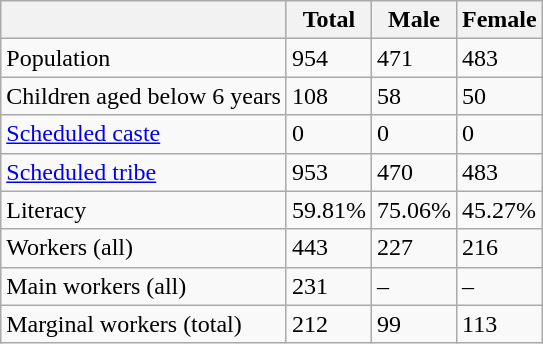<table class="wikitable sortable">
<tr>
<th></th>
<th>Total</th>
<th>Male</th>
<th>Female</th>
</tr>
<tr>
<td>Population</td>
<td>954</td>
<td>471</td>
<td>483</td>
</tr>
<tr>
<td>Children aged below 6 years</td>
<td>108</td>
<td>58</td>
<td>50</td>
</tr>
<tr>
<td><a href='#'>Scheduled caste</a></td>
<td>0</td>
<td>0</td>
<td>0</td>
</tr>
<tr>
<td><a href='#'>Scheduled tribe</a></td>
<td>953</td>
<td>470</td>
<td>483</td>
</tr>
<tr>
<td>Literacy</td>
<td>59.81%</td>
<td>75.06%</td>
<td>45.27%</td>
</tr>
<tr>
<td>Workers (all)</td>
<td>443</td>
<td>227</td>
<td>216</td>
</tr>
<tr>
<td>Main workers (all)</td>
<td>231</td>
<td>–</td>
<td>–</td>
</tr>
<tr>
<td>Marginal workers (total)</td>
<td>212</td>
<td>99</td>
<td>113</td>
</tr>
</table>
